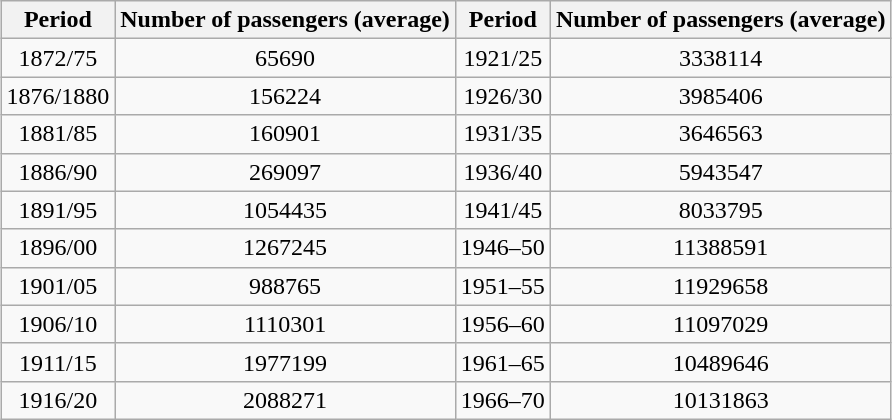<table class="wikitable" style="margin: auto">
<tr>
<th style="text-align:center">Period</th>
<th style="text-align:center">Number of passengers (average)</th>
<th style="text-align:center">Period</th>
<th style="text-align:center">Number of passengers (average)</th>
</tr>
<tr>
<td style="text-align:center">1872/75</td>
<td style="text-align:center">65690</td>
<td style="text-align:center">1921/25</td>
<td style="text-align:center">3338114</td>
</tr>
<tr>
<td style="text-align:center">1876/1880</td>
<td style="text-align:center">156224</td>
<td style="text-align:center">1926/30</td>
<td style="text-align:center">3985406</td>
</tr>
<tr>
<td style="text-align:center">1881/85</td>
<td style="text-align:center">160901</td>
<td style="text-align:center">1931/35</td>
<td style="text-align:center">3646563</td>
</tr>
<tr>
<td style="text-align:center">1886/90</td>
<td style="text-align:center">269097</td>
<td style="text-align:center">1936/40</td>
<td style="text-align:center">5943547</td>
</tr>
<tr>
<td style="text-align:center">1891/95</td>
<td style="text-align:center">1054435</td>
<td style="text-align:center">1941/45</td>
<td style="text-align:center">8033795</td>
</tr>
<tr>
<td style="text-align:center">1896/00</td>
<td style="text-align:center">1267245</td>
<td style="text-align:center">1946–50</td>
<td style="text-align:center">11388591</td>
</tr>
<tr>
<td style="text-align:center">1901/05</td>
<td style="text-align:center">988765</td>
<td style="text-align:center">1951–55</td>
<td style="text-align:center">11929658</td>
</tr>
<tr>
<td style="text-align:center">1906/10</td>
<td style="text-align:center">1110301</td>
<td style="text-align:center">1956–60</td>
<td style="text-align:center">11097029</td>
</tr>
<tr>
<td style="text-align:center">1911/15</td>
<td style="text-align:center">1977199</td>
<td style="text-align:center">1961–65</td>
<td style="text-align:center">10489646</td>
</tr>
<tr>
<td style="text-align:center">1916/20</td>
<td style="text-align:center">2088271</td>
<td style="text-align:center">1966–70</td>
<td style="text-align:center">10131863</td>
</tr>
</table>
